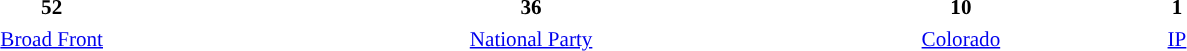<table style="width:66em; text-align:center; font-size:88%">
<tr style="font-weight:bold">
<td style="background:">52</td>
<td style="background:">36</td>
<td style="background:">10</td>
<td style="background:">1</td>
</tr>
<tr>
<td><a href='#'>Broad Front</a></td>
<td><a href='#'>National Party</a></td>
<td><a href='#'>Colorado</a></td>
<td><a href='#'>IP</a></td>
</tr>
</table>
